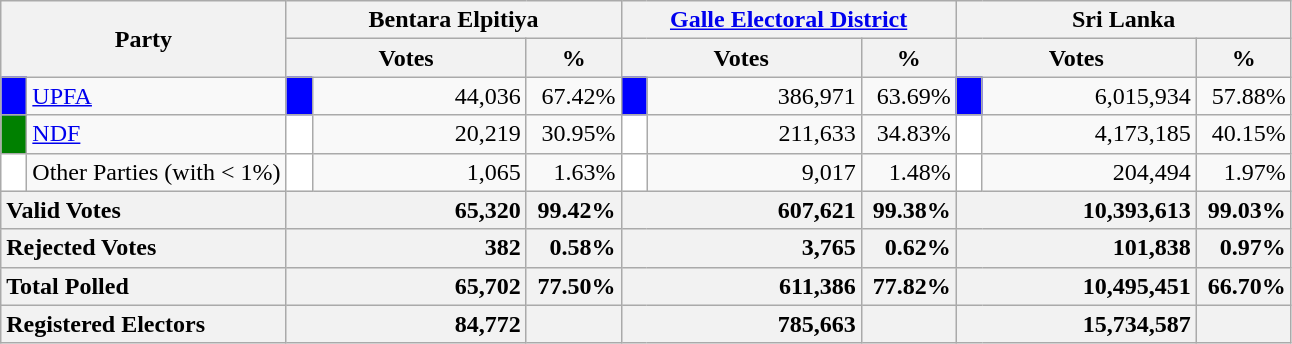<table class="wikitable">
<tr>
<th colspan="2" width="144px"rowspan="2">Party</th>
<th colspan="3" width="216px">Bentara Elpitiya</th>
<th colspan="3" width="216px"><a href='#'>Galle Electoral District</a></th>
<th colspan="3" width="216px">Sri Lanka</th>
</tr>
<tr>
<th colspan="2" width="144px">Votes</th>
<th>%</th>
<th colspan="2" width="144px">Votes</th>
<th>%</th>
<th colspan="2" width="144px">Votes</th>
<th>%</th>
</tr>
<tr>
<td style="background-color:blue;" width="10px"></td>
<td style="text-align:left;"><a href='#'>UPFA</a></td>
<td style="background-color:blue;" width="10px"></td>
<td style="text-align:right;">44,036</td>
<td style="text-align:right;">67.42%</td>
<td style="background-color:blue;" width="10px"></td>
<td style="text-align:right;">386,971</td>
<td style="text-align:right;">63.69%</td>
<td style="background-color:blue;" width="10px"></td>
<td style="text-align:right;">6,015,934</td>
<td style="text-align:right;">57.88%</td>
</tr>
<tr>
<td style="background-color:green;" width="10px"></td>
<td style="text-align:left;"><a href='#'>NDF</a></td>
<td style="background-color:white;" width="10px"></td>
<td style="text-align:right;">20,219</td>
<td style="text-align:right;">30.95%</td>
<td style="background-color:white;" width="10px"></td>
<td style="text-align:right;">211,633</td>
<td style="text-align:right;">34.83%</td>
<td style="background-color:white;" width="10px"></td>
<td style="text-align:right;">4,173,185</td>
<td style="text-align:right;">40.15%</td>
</tr>
<tr>
<td style="background-color:white;" width="10px"></td>
<td style="text-align:left;">Other Parties (with < 1%)</td>
<td style="background-color:white;" width="10px"></td>
<td style="text-align:right;">1,065</td>
<td style="text-align:right;">1.63%</td>
<td style="background-color:white;" width="10px"></td>
<td style="text-align:right;">9,017</td>
<td style="text-align:right;">1.48%</td>
<td style="background-color:white;" width="10px"></td>
<td style="text-align:right;">204,494</td>
<td style="text-align:right;">1.97%</td>
</tr>
<tr>
<th colspan="2" width="144px"style="text-align:left;">Valid Votes</th>
<th style="text-align:right;"colspan="2" width="144px">65,320</th>
<th style="text-align:right;">99.42%</th>
<th style="text-align:right;"colspan="2" width="144px">607,621</th>
<th style="text-align:right;">99.38%</th>
<th style="text-align:right;"colspan="2" width="144px">10,393,613</th>
<th style="text-align:right;">99.03%</th>
</tr>
<tr>
<th colspan="2" width="144px"style="text-align:left;">Rejected Votes</th>
<th style="text-align:right;"colspan="2" width="144px">382</th>
<th style="text-align:right;">0.58%</th>
<th style="text-align:right;"colspan="2" width="144px">3,765</th>
<th style="text-align:right;">0.62%</th>
<th style="text-align:right;"colspan="2" width="144px">101,838</th>
<th style="text-align:right;">0.97%</th>
</tr>
<tr>
<th colspan="2" width="144px"style="text-align:left;">Total Polled</th>
<th style="text-align:right;"colspan="2" width="144px">65,702</th>
<th style="text-align:right;">77.50%</th>
<th style="text-align:right;"colspan="2" width="144px">611,386</th>
<th style="text-align:right;">77.82%</th>
<th style="text-align:right;"colspan="2" width="144px">10,495,451</th>
<th style="text-align:right;">66.70%</th>
</tr>
<tr>
<th colspan="2" width="144px"style="text-align:left;">Registered Electors</th>
<th style="text-align:right;"colspan="2" width="144px">84,772</th>
<th></th>
<th style="text-align:right;"colspan="2" width="144px">785,663</th>
<th></th>
<th style="text-align:right;"colspan="2" width="144px">15,734,587</th>
<th></th>
</tr>
</table>
